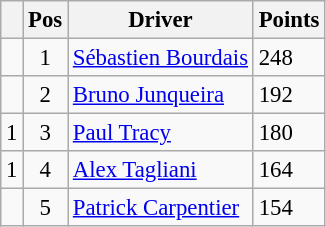<table class="wikitable" style="font-size: 95%;">
<tr>
<th></th>
<th>Pos</th>
<th>Driver</th>
<th>Points</th>
</tr>
<tr>
<td align="left"></td>
<td align="center">1</td>
<td> <a href='#'>Sébastien Bourdais</a></td>
<td align="left">248</td>
</tr>
<tr>
<td align="left"></td>
<td align="center">2</td>
<td> <a href='#'>Bruno Junqueira</a></td>
<td align="left">192</td>
</tr>
<tr>
<td align="left"> 1</td>
<td align="center">3</td>
<td> <a href='#'>Paul Tracy</a></td>
<td align="left">180</td>
</tr>
<tr>
<td align="left"> 1</td>
<td align="center">4</td>
<td> <a href='#'>Alex Tagliani</a></td>
<td align="left">164</td>
</tr>
<tr>
<td align="left"></td>
<td align="center">5</td>
<td> <a href='#'>Patrick Carpentier</a></td>
<td align="left">154</td>
</tr>
</table>
